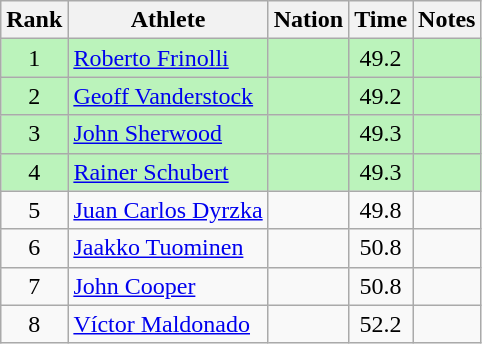<table class="wikitable sortable" style="text-align:center">
<tr>
<th>Rank</th>
<th>Athlete</th>
<th>Nation</th>
<th>Time</th>
<th>Notes</th>
</tr>
<tr bgcolor=bbf3bb>
<td>1</td>
<td align="left"><a href='#'>Roberto Frinolli</a></td>
<td align="left"></td>
<td>49.2</td>
<td></td>
</tr>
<tr bgcolor=bbf3bb>
<td>2</td>
<td align="left"><a href='#'>Geoff Vanderstock</a></td>
<td align="left"></td>
<td>49.2</td>
<td></td>
</tr>
<tr bgcolor=bbf3bb>
<td>3</td>
<td align="left"><a href='#'>John Sherwood</a></td>
<td align="left"></td>
<td>49.3</td>
<td></td>
</tr>
<tr bgcolor=bbf3bb>
<td>4</td>
<td align="left"><a href='#'>Rainer Schubert</a></td>
<td align="left"></td>
<td>49.3</td>
<td></td>
</tr>
<tr>
<td>5</td>
<td align="left"><a href='#'>Juan Carlos Dyrzka</a></td>
<td align="left"></td>
<td>49.8</td>
<td></td>
</tr>
<tr>
<td>6</td>
<td align="left"><a href='#'>Jaakko Tuominen</a></td>
<td align="left"></td>
<td>50.8</td>
<td></td>
</tr>
<tr>
<td>7</td>
<td align="left"><a href='#'>John Cooper</a></td>
<td align="left"></td>
<td>50.8</td>
<td></td>
</tr>
<tr>
<td>8</td>
<td align="left"><a href='#'>Víctor Maldonado</a></td>
<td align="left"></td>
<td>52.2</td>
<td></td>
</tr>
</table>
